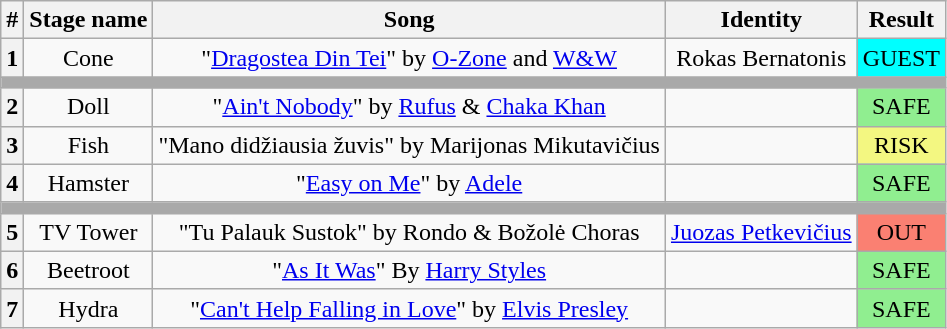<table class="wikitable plainrowheaders" style="text-align: center;">
<tr>
<th>#</th>
<th>Stage name</th>
<th>Song</th>
<th>Identity</th>
<th>Result</th>
</tr>
<tr>
<th>1</th>
<td>Cone</td>
<td>"<a href='#'>Dragostea Din Tei</a>" by <a href='#'>O-Zone</a> and <a href='#'>W&W</a></td>
<td>Rokas Bernatonis</td>
<td bgcolor=#00ffff>GUEST</td>
</tr>
<tr>
<td colspan="5" style="background:darkgray"></td>
</tr>
<tr>
<th>2</th>
<td>Doll</td>
<td>"<a href='#'>Ain't Nobody</a>" by <a href='#'>Rufus</a> & <a href='#'>Chaka Khan</a></td>
<td></td>
<td bgcolor="lightgreen">SAFE</td>
</tr>
<tr>
<th>3</th>
<td>Fish</td>
<td>"Mano didžiausia žuvis" by Marijonas Mikutavičius</td>
<td></td>
<td bgcolor="#F3F781">RISK</td>
</tr>
<tr>
<th>4</th>
<td>Hamster</td>
<td>"<a href='#'>Easy on Me</a>" by <a href='#'>Adele</a></td>
<td></td>
<td bgcolor="lightgreen">SAFE</td>
</tr>
<tr>
<td colspan="5" style="background:darkgray"></td>
</tr>
<tr>
<th>5</th>
<td>TV Tower</td>
<td>"Tu Palauk Sustok" by Rondo & Božolė Choras</td>
<td><a href='#'>Juozas Petkevičius</a></td>
<td bgcolor="salmon">OUT</td>
</tr>
<tr>
<th>6</th>
<td>Beetroot</td>
<td>"<a href='#'>As It Was</a>" By <a href='#'>Harry Styles</a></td>
<td></td>
<td bgcolor="lightgreen">SAFE</td>
</tr>
<tr>
<th>7</th>
<td>Hydra</td>
<td>"<a href='#'>Can't Help Falling in Love</a>" by <a href='#'>Elvis Presley</a></td>
<td></td>
<td bgcolor="lightgreen">SAFE</td>
</tr>
</table>
